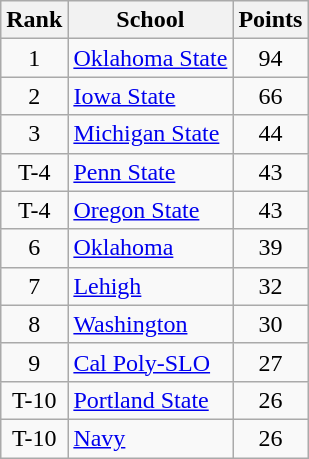<table class="wikitable" style="text-align:center">
<tr>
<th>Rank</th>
<th>School</th>
<th>Points</th>
</tr>
<tr>
<td>1</td>
<td align=left><a href='#'>Oklahoma State</a></td>
<td>94</td>
</tr>
<tr>
<td>2</td>
<td align=left><a href='#'>Iowa State</a></td>
<td>66</td>
</tr>
<tr>
<td>3</td>
<td align=left><a href='#'>Michigan State</a></td>
<td>44</td>
</tr>
<tr>
<td>T-4</td>
<td align=left><a href='#'>Penn State</a></td>
<td>43</td>
</tr>
<tr>
<td>T-4</td>
<td align=left><a href='#'>Oregon State</a></td>
<td>43</td>
</tr>
<tr>
<td>6</td>
<td align=left><a href='#'>Oklahoma</a></td>
<td>39</td>
</tr>
<tr>
<td>7</td>
<td align=left><a href='#'>Lehigh</a></td>
<td>32</td>
</tr>
<tr>
<td>8</td>
<td align=left><a href='#'>Washington</a></td>
<td>30</td>
</tr>
<tr>
<td>9</td>
<td align=left><a href='#'>Cal Poly-SLO</a></td>
<td>27</td>
</tr>
<tr>
<td>T-10</td>
<td align=left><a href='#'>Portland State</a></td>
<td>26</td>
</tr>
<tr>
<td>T-10</td>
<td align=left><a href='#'>Navy</a></td>
<td>26</td>
</tr>
</table>
